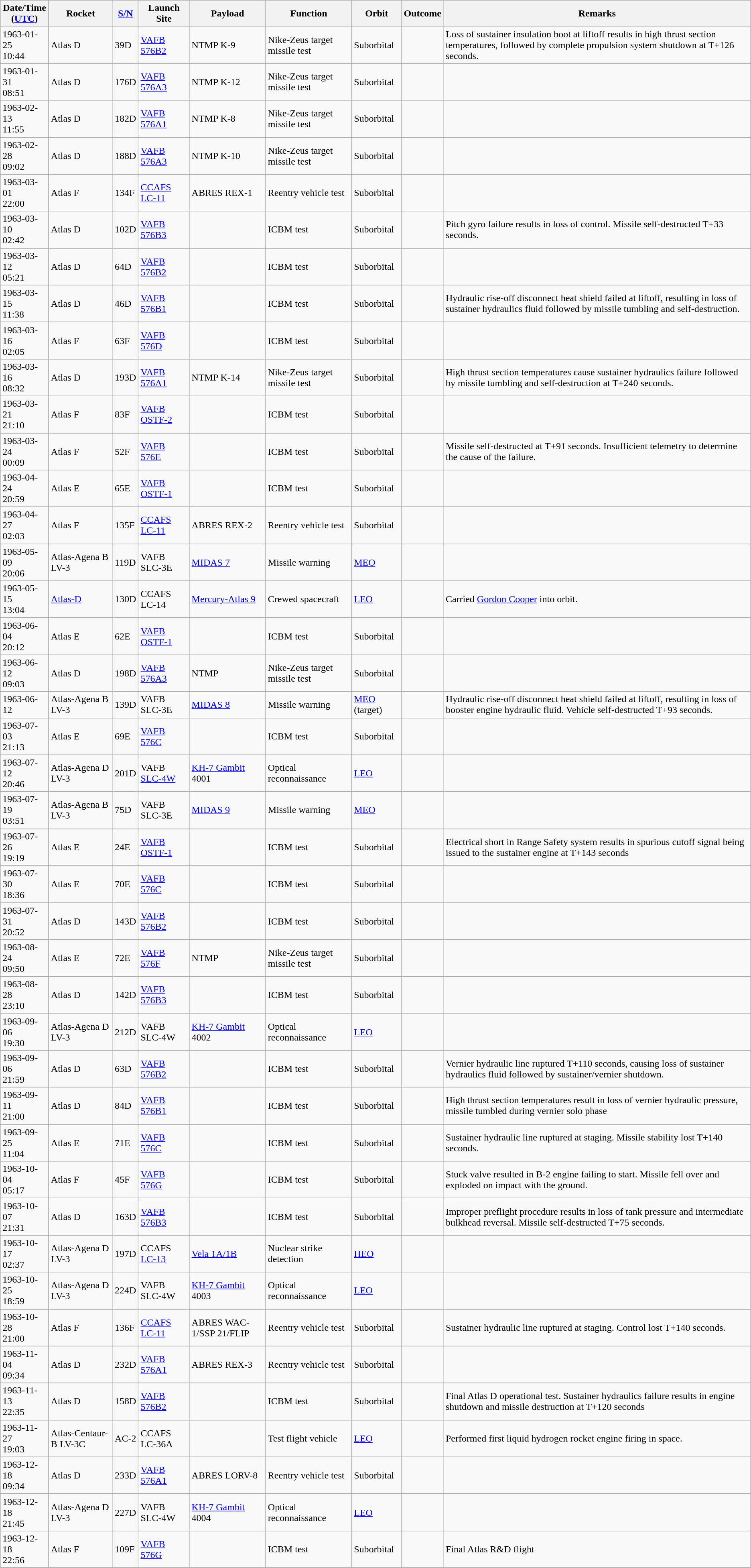<table class="wikitable" style="margin: 1em 1em 1em 0";>
<tr>
<th>Date/Time<br>(<a href='#'>UTC</a>)</th>
<th>Rocket</th>
<th><a href='#'>S/N</a></th>
<th>Launch Site</th>
<th>Payload</th>
<th>Function</th>
<th>Orbit</th>
<th>Outcome</th>
<th>Remarks</th>
</tr>
<tr>
<td>1963-01-25<br>10:44</td>
<td>Atlas D</td>
<td>39D</td>
<td><a href='#'>VAFB</a> <a href='#'>576B2</a></td>
<td>NTMP K-9</td>
<td>Nike-Zeus target missile test</td>
<td>Suborbital</td>
<td></td>
<td>Loss of sustainer insulation boot at liftoff results in high thrust section temperatures, followed by complete propulsion system shutdown at T+126 seconds.</td>
</tr>
<tr>
<td>1963-01-31<br>08:51</td>
<td>Atlas D</td>
<td>176D</td>
<td><a href='#'>VAFB</a> <a href='#'>576A3</a></td>
<td>NTMP K-12</td>
<td>Nike-Zeus target missile test</td>
<td>Suborbital</td>
<td></td>
<td></td>
</tr>
<tr>
<td>1963-02-13<br>11:55</td>
<td>Atlas D</td>
<td>182D</td>
<td><a href='#'>VAFB</a> <a href='#'>576A1</a></td>
<td>NTMP K-8</td>
<td>Nike-Zeus target missile test</td>
<td>Suborbital</td>
<td></td>
<td></td>
</tr>
<tr>
<td>1963-02-28<br>09:02</td>
<td>Atlas D</td>
<td>188D</td>
<td><a href='#'>VAFB</a> <a href='#'>576A3</a></td>
<td>NTMP K-10</td>
<td>Nike-Zeus target missile test</td>
<td>Suborbital</td>
<td></td>
<td></td>
</tr>
<tr>
<td>1963-03-01<br>22:00</td>
<td>Atlas F</td>
<td>134F</td>
<td><a href='#'>CCAFS LC-11</a></td>
<td>ABRES REX-1</td>
<td>Reentry vehicle test</td>
<td>Suborbital</td>
<td></td>
<td></td>
</tr>
<tr>
<td>1963-03-10<br>02:42</td>
<td>Atlas D</td>
<td>102D</td>
<td><a href='#'>VAFB</a> <a href='#'>576B3</a></td>
<td></td>
<td>ICBM test</td>
<td>Suborbital</td>
<td></td>
<td>Pitch gyro failure results in loss of control. Missile self-destructed T+33 seconds.</td>
</tr>
<tr>
<td>1963-03-12<br>05:21</td>
<td>Atlas D</td>
<td>64D</td>
<td><a href='#'>VAFB</a> <a href='#'>576B2</a></td>
<td></td>
<td>ICBM test</td>
<td>Suborbital</td>
<td></td>
<td></td>
</tr>
<tr>
<td>1963-03-15<br>11:38</td>
<td>Atlas D</td>
<td>46D</td>
<td><a href='#'>VAFB</a> <a href='#'>576B1</a></td>
<td></td>
<td>ICBM test</td>
<td>Suborbital</td>
<td></td>
<td>Hydraulic rise-off disconnect heat shield failed at liftoff, resulting in loss of sustainer hydraulics fluid followed by missile tumbling and self-destruction.</td>
</tr>
<tr>
<td>1963-03-16<br>02:05</td>
<td>Atlas F</td>
<td>63F</td>
<td><a href='#'>VAFB</a> <a href='#'>576D</a></td>
<td></td>
<td>ICBM test</td>
<td>Suborbital</td>
<td></td>
<td></td>
</tr>
<tr>
<td>1963-03-16<br>08:32</td>
<td>Atlas D</td>
<td>193D</td>
<td><a href='#'>VAFB</a> <a href='#'>576A1</a></td>
<td>NTMP K-14</td>
<td>Nike-Zeus target missile test</td>
<td>Suborbital</td>
<td></td>
<td>High thrust section temperatures cause sustainer hydraulics failure followed by missile tumbling and self-destruction at T+240 seconds.</td>
</tr>
<tr>
<td>1963-03-21<br>21:10</td>
<td>Atlas F</td>
<td>83F</td>
<td><a href='#'>VAFB</a> <a href='#'>OSTF-2</a></td>
<td></td>
<td>ICBM test</td>
<td>Suborbital</td>
<td></td>
<td></td>
</tr>
<tr>
<td>1963-03-24<br>00:09</td>
<td>Atlas F</td>
<td>52F</td>
<td><a href='#'>VAFB</a> <a href='#'>576E</a></td>
<td></td>
<td>ICBM test</td>
<td>Suborbital</td>
<td></td>
<td>Missile self-destructed at T+91 seconds. Insufficient telemetry to determine the cause of the failure.</td>
</tr>
<tr>
<td>1963-04-24<br>20:59</td>
<td>Atlas E</td>
<td>65E</td>
<td><a href='#'>VAFB</a> <a href='#'>OSTF-1</a></td>
<td></td>
<td>ICBM test</td>
<td>Suborbital</td>
<td></td>
<td></td>
</tr>
<tr>
<td>1963-04-27<br>02:03</td>
<td>Atlas F</td>
<td>135F</td>
<td><a href='#'>CCAFS LC-11</a></td>
<td>ABRES REX-2</td>
<td>Reentry vehicle test</td>
<td>Suborbital</td>
<td></td>
<td></td>
</tr>
<tr>
<td>1963-05-09<br>20:06</td>
<td>Atlas-Agena B LV-3</td>
<td>119D</td>
<td>VAFB SLC-3E</td>
<td><a href='#'>MIDAS 7</a></td>
<td>Missile warning</td>
<td><a href='#'>MEO</a></td>
<td></td>
<td></td>
</tr>
<tr>
</tr>
<tr>
<td>1963-05-15<br>13:04</td>
<td><a href='#'>Atlas-D</a></td>
<td>130D</td>
<td>CCAFS LC-14</td>
<td><a href='#'>Mercury-Atlas 9</a></td>
<td>Crewed spacecraft</td>
<td><a href='#'>LEO</a></td>
<td></td>
<td>Carried <a href='#'>Gordon Cooper</a> into orbit.</td>
</tr>
<tr>
<td>1963-06-04<br>20:12</td>
<td>Atlas E</td>
<td>62E</td>
<td><a href='#'>VAFB</a> <a href='#'>OSTF-1</a></td>
<td></td>
<td>ICBM test</td>
<td>Suborbital</td>
<td></td>
<td></td>
</tr>
<tr>
<td>1963-06-12<br>09:03</td>
<td>Atlas D</td>
<td>198D</td>
<td><a href='#'>VAFB</a> <a href='#'>576A3</a></td>
<td>NTMP</td>
<td>Nike-Zeus target missile test</td>
<td>Suborbital</td>
<td></td>
<td></td>
</tr>
<tr>
<td>1963-06-12<br></td>
<td>Atlas-Agena B LV-3</td>
<td>139D</td>
<td>VAFB SLC-3E</td>
<td><a href='#'>MIDAS 8</a></td>
<td>Missile warning</td>
<td><a href='#'>MEO</a> (target)</td>
<td></td>
<td>Hydraulic rise-off disconnect heat shield failed at liftoff, resulting in loss of booster engine hydraulic fluid. Vehicle self-destructed T+93 seconds.</td>
</tr>
<tr>
<td>1963-07-03<br>21:13</td>
<td>Atlas E</td>
<td>69E</td>
<td><a href='#'>VAFB</a> <a href='#'>576C</a></td>
<td></td>
<td>ICBM test</td>
<td>Suborbital</td>
<td></td>
<td></td>
</tr>
<tr>
<td>1963-07-12<br>20:46</td>
<td>Atlas-Agena D LV-3</td>
<td>201D</td>
<td>VAFB <a href='#'>SLC-4W</a></td>
<td><a href='#'>KH-7 Gambit</a> 4001</td>
<td>Optical reconnaissance</td>
<td><a href='#'>LEO</a></td>
<td></td>
<td></td>
</tr>
<tr>
<td>1963-07-19<br>03:51</td>
<td>Atlas-Agena B LV-3</td>
<td>75D</td>
<td>VAFB SLC-3E</td>
<td><a href='#'>MIDAS 9</a></td>
<td>Missile warning</td>
<td><a href='#'>MEO</a></td>
<td></td>
<td></td>
</tr>
<tr>
<td>1963-07-26<br>19:19</td>
<td>Atlas E</td>
<td>24E</td>
<td><a href='#'>VAFB</a> <a href='#'>OSTF-1</a></td>
<td></td>
<td>ICBM test</td>
<td>Suborbital</td>
<td></td>
<td>Electrical short in Range Safety system results in spurious cutoff signal being issued to the sustainer engine at T+143 seconds</td>
</tr>
<tr>
<td>1963-07-30<br>18:36</td>
<td>Atlas E</td>
<td>70E</td>
<td><a href='#'>VAFB</a> <a href='#'>576C</a></td>
<td></td>
<td>ICBM test</td>
<td>Suborbital</td>
<td></td>
<td></td>
</tr>
<tr>
<td>1963-07-31<br>20:52</td>
<td>Atlas D</td>
<td>143D</td>
<td><a href='#'>VAFB</a> <a href='#'>576B2</a></td>
<td></td>
<td>ICBM test</td>
<td>Suborbital</td>
<td></td>
<td></td>
</tr>
<tr>
<td>1963-08-24<br>09:50</td>
<td>Atlas E</td>
<td>72E</td>
<td><a href='#'>VAFB</a> <a href='#'>576F</a></td>
<td>NTMP</td>
<td>Nike-Zeus target missile test</td>
<td>Suborbital</td>
<td></td>
<td></td>
</tr>
<tr>
<td>1963-08-28<br>23:10</td>
<td>Atlas D</td>
<td>142D</td>
<td><a href='#'>VAFB</a> <a href='#'>576B3</a></td>
<td></td>
<td>ICBM test</td>
<td>Suborbital</td>
<td></td>
<td></td>
</tr>
<tr>
<td>1963-09-06<br>19:30</td>
<td>Atlas-Agena D LV-3</td>
<td>212D</td>
<td>VAFB SLC-4W</td>
<td><a href='#'>KH-7 Gambit</a> 4002</td>
<td>Optical reconnaissance</td>
<td><a href='#'>LEO</a></td>
<td></td>
<td></td>
</tr>
<tr>
<td>1963-09-06<br>21:59</td>
<td>Atlas D</td>
<td>63D</td>
<td><a href='#'>VAFB</a> <a href='#'>576B2</a></td>
<td></td>
<td>ICBM test</td>
<td>Suborbital</td>
<td></td>
<td>Vernier hydraulic line ruptured T+110 seconds, causing loss of sustainer hydraulics fluid followed by sustainer/vernier shutdown.</td>
</tr>
<tr>
<td>1963-09-11<br>21:00</td>
<td>Atlas D</td>
<td>84D</td>
<td><a href='#'>VAFB</a> <a href='#'>576B1</a></td>
<td></td>
<td>ICBM test</td>
<td>Suborbital</td>
<td></td>
<td>High thrust section temperatures result in loss of vernier hydraulic pressure, missile tumbled during vernier solo phase</td>
</tr>
<tr>
<td>1963-09-25<br>11:04</td>
<td>Atlas E</td>
<td>71E</td>
<td><a href='#'>VAFB</a> <a href='#'>576C</a></td>
<td></td>
<td>ICBM test</td>
<td>Suborbital</td>
<td></td>
<td>Sustainer hydraulic line ruptured at staging. Missile stability lost T+140 seconds.</td>
</tr>
<tr>
<td>1963-10-04<br>05:17</td>
<td>Atlas F</td>
<td>45F</td>
<td><a href='#'>VAFB</a> <a href='#'>576G</a></td>
<td></td>
<td>ICBM test</td>
<td>Suborbital</td>
<td></td>
<td>Stuck valve resulted in B-2 engine failing to start. Missile fell over and exploded on impact with the ground.</td>
</tr>
<tr>
<td>1963-10-07<br>21:31</td>
<td>Atlas D</td>
<td>163D</td>
<td><a href='#'>VAFB</a> <a href='#'>576B3</a></td>
<td></td>
<td>ICBM test</td>
<td>Suborbital</td>
<td></td>
<td>Improper preflight procedure results in loss of tank pressure and intermediate bulkhead reversal. Missile self-destructed T+75 seconds.</td>
</tr>
<tr>
<td>1963-10-17<br>02:37</td>
<td>Atlas-Agena D LV-3</td>
<td>197D</td>
<td>CCAFS <a href='#'>LC-13</a></td>
<td><a href='#'>Vela 1A/1B</a></td>
<td>Nuclear strike detection</td>
<td><a href='#'>HEO</a></td>
<td></td>
<td></td>
</tr>
<tr>
<td>1963-10-25<br>18:59</td>
<td>Atlas-Agena D LV-3</td>
<td>224D</td>
<td>VAFB SLC-4W</td>
<td><a href='#'>KH-7 Gambit</a> 4003</td>
<td>Optical reconnaissance</td>
<td><a href='#'>LEO</a></td>
<td></td>
<td></td>
</tr>
<tr>
<td>1963-10-28<br>21:00</td>
<td>Atlas F</td>
<td>136F</td>
<td><a href='#'>CCAFS LC-11</a></td>
<td>ABRES WAC-1/SSP 21/FLIP</td>
<td>Reentry vehicle test</td>
<td>Suborbital</td>
<td></td>
<td>Sustainer hydraulic line ruptured at staging. Control lost T+140 seconds.</td>
</tr>
<tr>
<td>1963-11-04<br>09:34</td>
<td>Atlas D</td>
<td>232D</td>
<td><a href='#'>VAFB</a> <a href='#'>576A1</a></td>
<td>ABRES REX-3</td>
<td>Reentry vehicle test</td>
<td>Suborbital</td>
<td></td>
<td></td>
</tr>
<tr>
<td>1963-11-13<br>22:35</td>
<td>Atlas D</td>
<td>158D</td>
<td><a href='#'>VAFB</a> <a href='#'>576B2</a></td>
<td></td>
<td>ICBM test</td>
<td>Suborbital</td>
<td></td>
<td>Final Atlas D operational test. Sustainer hydraulics failure results in engine shutdown and missile destruction at T+120 seconds</td>
</tr>
<tr>
<td>1963-11-27<br>19:03</td>
<td>Atlas-Centaur-B LV-3C</td>
<td>AC-2</td>
<td>CCAFS LC-36A</td>
<td></td>
<td>Test flight vehicle</td>
<td><a href='#'>LEO</a></td>
<td></td>
<td>Performed first liquid hydrogen rocket engine firing in space.</td>
</tr>
<tr>
<td>1963-12-18<br>09:34</td>
<td>Atlas D</td>
<td>233D</td>
<td><a href='#'>VAFB</a> <a href='#'>576A1</a></td>
<td>ABRES LORV-8</td>
<td>Reentry vehicle test</td>
<td>Suborbital</td>
<td></td>
<td></td>
</tr>
<tr>
<td>1963-12-18<br>21:45</td>
<td>Atlas-Agena D LV-3</td>
<td>227D</td>
<td>VAFB SLC-4W</td>
<td><a href='#'>KH-7 Gambit</a> 4004</td>
<td>Optical reconnaissance</td>
<td><a href='#'>LEO</a></td>
<td></td>
<td></td>
</tr>
<tr>
<td>1963-12-18<br>22:56</td>
<td>Atlas F</td>
<td>109F</td>
<td><a href='#'>VAFB</a> <a href='#'>576G</a></td>
<td></td>
<td>ICBM test</td>
<td>Suborbital</td>
<td></td>
<td>Final Atlas R&D flight</td>
</tr>
<tr>
</tr>
</table>
